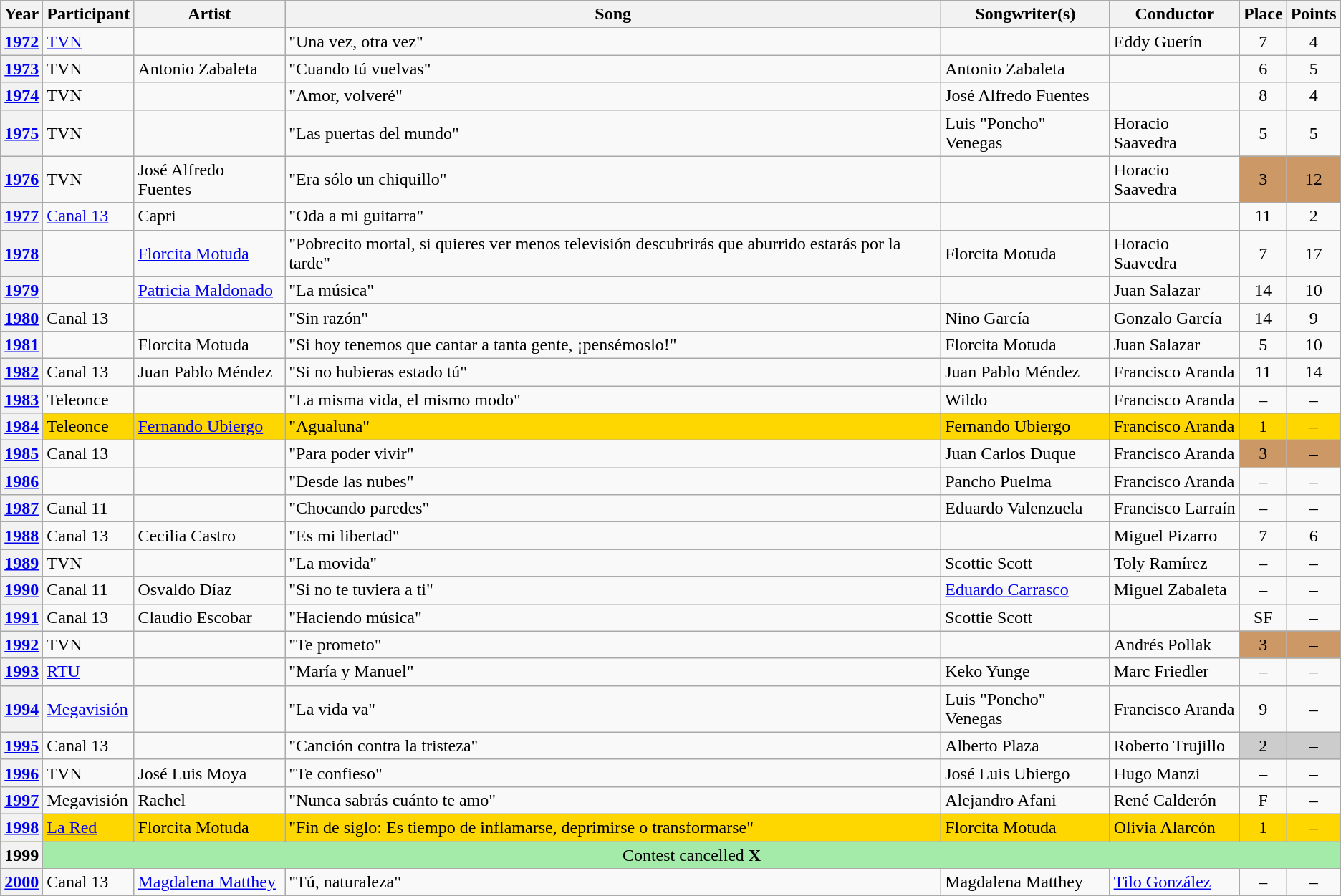<table class="wikitable sortable plainrowheaders">
<tr>
<th scope="col">Year</th>
<th scope="col">Participant</th>
<th scope="col">Artist</th>
<th scope="col">Song</th>
<th scope="col">Songwriter(s)</th>
<th scope="col">Conductor</th>
<th scope="col" data-sort-type="number">Place</th>
<th scope="col" data-sort-type="number">Points</th>
</tr>
<tr>
<th scope="row" style="text-align:center;"><a href='#'>1972</a></th>
<td><a href='#'>TVN</a></td>
<td></td>
<td>"Una vez, otra vez"</td>
<td></td>
<td>Eddy Guerín</td>
<td style="text-align:center;">7</td>
<td style="text-align:center;">4</td>
</tr>
<tr>
<th scope="row" style="text-align:center;"><a href='#'>1973</a></th>
<td>TVN</td>
<td>Antonio Zabaleta</td>
<td>"Cuando tú vuelvas"</td>
<td>Antonio Zabaleta</td>
<td></td>
<td style="text-align:center;">6</td>
<td style="text-align:center;">5</td>
</tr>
<tr>
<th scope="row" style="text-align:center;"><a href='#'>1974</a></th>
<td>TVN</td>
<td></td>
<td>"Amor, volveré"</td>
<td>José Alfredo Fuentes</td>
<td></td>
<td style="text-align:center;">8</td>
<td style="text-align:center;">4</td>
</tr>
<tr>
<th scope="row" style="text-align:center;"><a href='#'>1975</a></th>
<td>TVN</td>
<td></td>
<td>"Las puertas del mundo"</td>
<td>Luis "Poncho" Venegas</td>
<td>Horacio Saavedra</td>
<td style="text-align:center;">5</td>
<td style="text-align:center;">5</td>
</tr>
<tr>
<th scope="row" style="text-align:center;"><a href='#'>1976</a></th>
<td>TVN</td>
<td>José Alfredo Fuentes</td>
<td>"Era sólo un chiquillo"</td>
<td></td>
<td>Horacio Saavedra</td>
<td style="text-align:center; background-color:#C96;">3</td>
<td style="text-align:center; background-color:#C96;">12</td>
</tr>
<tr>
<th scope="row" style="text-align:center;"><a href='#'>1977</a></th>
<td><a href='#'>Canal 13</a></td>
<td>Capri</td>
<td>"Oda a mi guitarra"</td>
<td></td>
<td></td>
<td style="text-align:center;">11</td>
<td style="text-align:center;">2</td>
</tr>
<tr>
<th scope="row" style="text-align:center;"><a href='#'>1978</a></th>
<td></td>
<td><a href='#'>Florcita Motuda</a></td>
<td>"Pobrecito mortal, si quieres ver menos televisión descubrirás que aburrido estarás por la tarde"</td>
<td>Florcita Motuda</td>
<td>Horacio Saavedra</td>
<td style="text-align:center;">7</td>
<td style="text-align:center;">17</td>
</tr>
<tr>
<th scope="row" style="text-align:center;"><a href='#'>1979</a></th>
<td></td>
<td><a href='#'>Patricia Maldonado</a></td>
<td>"La música"</td>
<td></td>
<td>Juan Salazar</td>
<td style="text-align:center;">14</td>
<td style="text-align:center;">10</td>
</tr>
<tr>
<th scope="row" style="text-align:center;"><a href='#'>1980</a></th>
<td>Canal 13</td>
<td></td>
<td>"Sin razón"</td>
<td>Nino García</td>
<td>Gonzalo García</td>
<td style="text-align:center;">14</td>
<td style="text-align:center;">9</td>
</tr>
<tr>
<th scope="row" style="text-align:center;"><a href='#'>1981</a></th>
<td></td>
<td>Florcita Motuda</td>
<td>"Si hoy tenemos que cantar a tanta gente, ¡pensémoslo!"</td>
<td>Florcita Motuda</td>
<td>Juan Salazar</td>
<td style="text-align:center;">5</td>
<td style="text-align:center;">10</td>
</tr>
<tr>
<th scope="row" style="text-align:center;"><a href='#'>1982</a></th>
<td>Canal 13</td>
<td>Juan Pablo Méndez</td>
<td>"Si no hubieras estado tú"</td>
<td>Juan Pablo Méndez</td>
<td>Francisco Aranda</td>
<td style="text-align:center;">11</td>
<td style="text-align:center;">14</td>
</tr>
<tr>
<th scope="row" style="text-align:center;"><a href='#'>1983</a></th>
<td>Teleonce</td>
<td></td>
<td>"La misma vida, el mismo modo"</td>
<td>Wildo</td>
<td>Francisco Aranda</td>
<td style="text-align:center;">–</td>
<td style="text-align:center;">–</td>
</tr>
<tr style="background-color:#FFD700;">
<th scope="row" style="text-align:center;"><a href='#'>1984</a></th>
<td>Teleonce</td>
<td><a href='#'>Fernando Ubiergo</a></td>
<td>"Agualuna"</td>
<td>Fernando Ubiergo</td>
<td>Francisco Aranda</td>
<td style="text-align:center;">1</td>
<td style="text-align:center;">–</td>
</tr>
<tr>
<th scope="row" style="text-align:center;"><a href='#'>1985</a></th>
<td>Canal 13</td>
<td></td>
<td>"Para poder vivir"</td>
<td>Juan Carlos Duque</td>
<td>Francisco Aranda</td>
<td style="text-align:center; background-color:#C96;">3</td>
<td style="text-align:center; background-color:#C96;">–</td>
</tr>
<tr>
<th scope="row" style="text-align:center;"><a href='#'>1986</a></th>
<td></td>
<td></td>
<td>"Desde las nubes"</td>
<td>Pancho Puelma</td>
<td>Francisco Aranda</td>
<td style="text-align:center;">–</td>
<td style="text-align:center;">–</td>
</tr>
<tr>
<th scope="row" style="text-align:center;"><a href='#'>1987</a></th>
<td>Canal 11</td>
<td></td>
<td>"Chocando paredes"</td>
<td>Eduardo Valenzuela</td>
<td>Francisco Larraín</td>
<td style="text-align:center;">–</td>
<td style="text-align:center;">–</td>
</tr>
<tr>
<th scope="row" style="text-align:center;"><a href='#'>1988</a></th>
<td>Canal 13</td>
<td>Cecilia Castro</td>
<td>"Es mi libertad"</td>
<td></td>
<td>Miguel Pizarro</td>
<td style="text-align:center;">7</td>
<td style="text-align:center;">6</td>
</tr>
<tr>
<th scope="row" style="text-align:center;"><a href='#'>1989</a></th>
<td>TVN</td>
<td></td>
<td>"La movida"</td>
<td>Scottie Scott</td>
<td>Toly Ramírez</td>
<td style="text-align:center;">–</td>
<td style="text-align:center;">–</td>
</tr>
<tr>
<th scope="row" style="text-align:center;"><a href='#'>1990</a></th>
<td>Canal 11</td>
<td>Osvaldo Díaz</td>
<td>"Si no te tuviera a ti"</td>
<td><a href='#'>Eduardo Carrasco</a></td>
<td>Miguel Zabaleta</td>
<td style="text-align:center;">–</td>
<td style="text-align:center;">–</td>
</tr>
<tr>
<th scope="row" style="text-align:center;"><a href='#'>1991</a></th>
<td>Canal 13</td>
<td>Claudio Escobar</td>
<td>"Haciendo música"</td>
<td>Scottie Scott</td>
<td></td>
<td style="text-align:center;">SF</td>
<td style="text-align:center;">–</td>
</tr>
<tr>
<th scope="row" style="text-align:center;"><a href='#'>1992</a></th>
<td>TVN</td>
<td></td>
<td>"Te prometo"</td>
<td></td>
<td>Andrés Pollak</td>
<td style="text-align:center; background-color:#C96;">3</td>
<td style="text-align:center; background-color:#C96;">–</td>
</tr>
<tr>
<th scope="row" style="text-align:center;"><a href='#'>1993</a></th>
<td><a href='#'>RTU</a></td>
<td></td>
<td>"María y Manuel"</td>
<td>Keko Yunge</td>
<td>Marc Friedler</td>
<td style="text-align:center;">–</td>
<td style="text-align:center;">–</td>
</tr>
<tr>
<th scope="row" style="text-align:center;"><a href='#'>1994</a></th>
<td><a href='#'>Megavisión</a></td>
<td></td>
<td>"La vida va"</td>
<td>Luis "Poncho" Venegas</td>
<td>Francisco Aranda</td>
<td style="text-align:center;">9</td>
<td style="text-align:center;">–</td>
</tr>
<tr>
<th scope="row" style="text-align:center;"><a href='#'>1995</a></th>
<td>Canal 13</td>
<td></td>
<td>"Canción contra la tristeza"</td>
<td>Alberto Plaza</td>
<td>Roberto Trujillo</td>
<td style="text-align:center; background-color:#CCC;">2</td>
<td style="text-align:center; background-color:#CCC;">–</td>
</tr>
<tr>
<th scope="row" style="text-align:center;"><a href='#'>1996</a></th>
<td>TVN</td>
<td>José Luis Moya</td>
<td>"Te confieso"</td>
<td>José Luis Ubiergo</td>
<td>Hugo Manzi</td>
<td style="text-align:center;">–</td>
<td style="text-align:center;">–</td>
</tr>
<tr>
<th scope="row" style="text-align:center;"><a href='#'>1997</a></th>
<td>Megavisión</td>
<td>Rachel</td>
<td>"Nunca sabrás cuánto te amo"</td>
<td>Alejandro Afani</td>
<td>René Calderón</td>
<td style="text-align:center;">F</td>
<td style="text-align:center;">–</td>
</tr>
<tr style="background-color:#FFD700;">
<th scope="row" style="text-align:center;"><a href='#'>1998</a></th>
<td><a href='#'>La Red</a></td>
<td>Florcita Motuda</td>
<td>"Fin de siglo: Es tiempo de inflamarse, deprimirse o transformarse"</td>
<td>Florcita Motuda</td>
<td>Olivia Alarcón</td>
<td style="text-align:center;">1</td>
<td style="text-align:center;">–</td>
</tr>
<tr style="background-color:#A4EAA9;">
<th scope="row" style="text-align:center;">1999</th>
<td colspan="7" style="text-align:center;">Contest cancelled <strong>X</strong></td>
</tr>
<tr>
<th scope="row" style="text-align:center;"><a href='#'>2000</a></th>
<td>Canal 13</td>
<td><a href='#'>Magdalena Matthey</a></td>
<td>"Tú, naturaleza"</td>
<td>Magdalena Matthey</td>
<td><a href='#'>Tilo González</a></td>
<td style="text-align:center;">–</td>
<td style="text-align:center;">–</td>
</tr>
<tr>
</tr>
</table>
